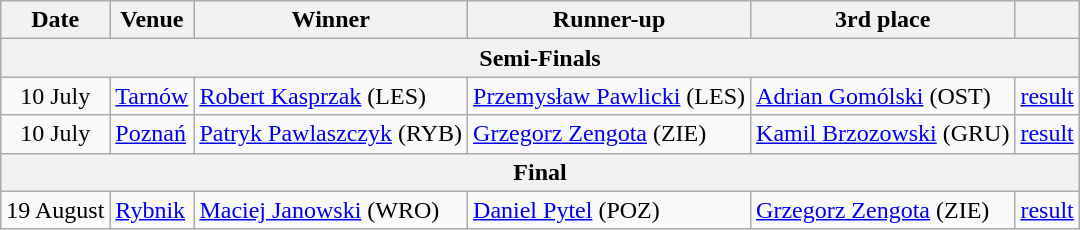<table class=wikitable>
<tr>
<th>Date</th>
<th>Venue</th>
<th>Winner</th>
<th>Runner-up</th>
<th>3rd place</th>
<th></th>
</tr>
<tr>
<th colspan=6>Semi-Finals</th>
</tr>
<tr>
<td align=center>10 July</td>
<td><a href='#'>Tarnów</a></td>
<td><a href='#'>Robert Kasprzak</a> (LES)</td>
<td><a href='#'>Przemysław Pawlicki</a> (LES)</td>
<td><a href='#'>Adrian Gomólski</a> (OST)</td>
<td align=center><a href='#'>result</a></td>
</tr>
<tr>
<td align=center>10 July</td>
<td><a href='#'>Poznań</a></td>
<td><a href='#'>Patryk Pawlaszczyk</a> (RYB)</td>
<td><a href='#'>Grzegorz Zengota</a> (ZIE)</td>
<td><a href='#'>Kamil Brzozowski</a> (GRU)</td>
<td align=center><a href='#'>result</a></td>
</tr>
<tr>
<th colspan=6>Final</th>
</tr>
<tr>
<td align=center>19 August</td>
<td><a href='#'>Rybnik</a></td>
<td><a href='#'>Maciej Janowski</a> (WRO)</td>
<td><a href='#'>Daniel Pytel</a> (POZ)</td>
<td><a href='#'>Grzegorz Zengota</a> (ZIE)</td>
<td align=center><a href='#'>result</a></td>
</tr>
</table>
